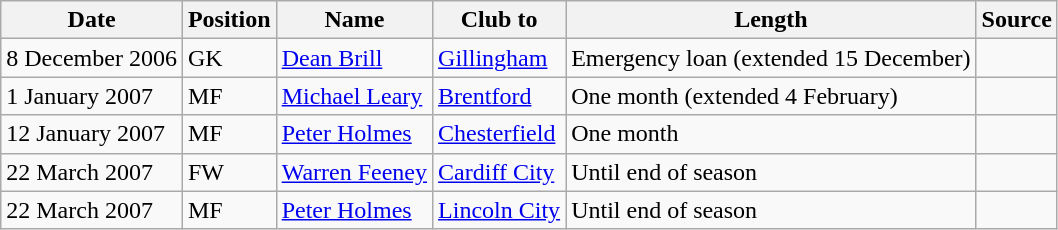<table class="wikitable">
<tr>
<th>Date</th>
<th>Position</th>
<th>Name</th>
<th>Club to</th>
<th>Length</th>
<th>Source</th>
</tr>
<tr>
<td>8 December 2006</td>
<td>GK</td>
<td><a href='#'>Dean Brill</a></td>
<td><a href='#'>Gillingham</a></td>
<td>Emergency loan (extended 15 December)</td>
<td></td>
</tr>
<tr>
<td>1 January 2007</td>
<td>MF</td>
<td><a href='#'>Michael Leary</a></td>
<td><a href='#'>Brentford</a></td>
<td>One month (extended 4 February)</td>
<td></td>
</tr>
<tr>
<td>12 January 2007</td>
<td>MF</td>
<td><a href='#'>Peter Holmes</a></td>
<td><a href='#'>Chesterfield</a></td>
<td>One month</td>
<td></td>
</tr>
<tr>
<td>22 March 2007</td>
<td>FW</td>
<td><a href='#'>Warren Feeney</a></td>
<td><a href='#'>Cardiff City</a></td>
<td>Until end of season</td>
<td></td>
</tr>
<tr>
<td>22 March 2007</td>
<td>MF</td>
<td><a href='#'>Peter Holmes</a></td>
<td><a href='#'>Lincoln City</a></td>
<td>Until end of season</td>
<td></td>
</tr>
</table>
